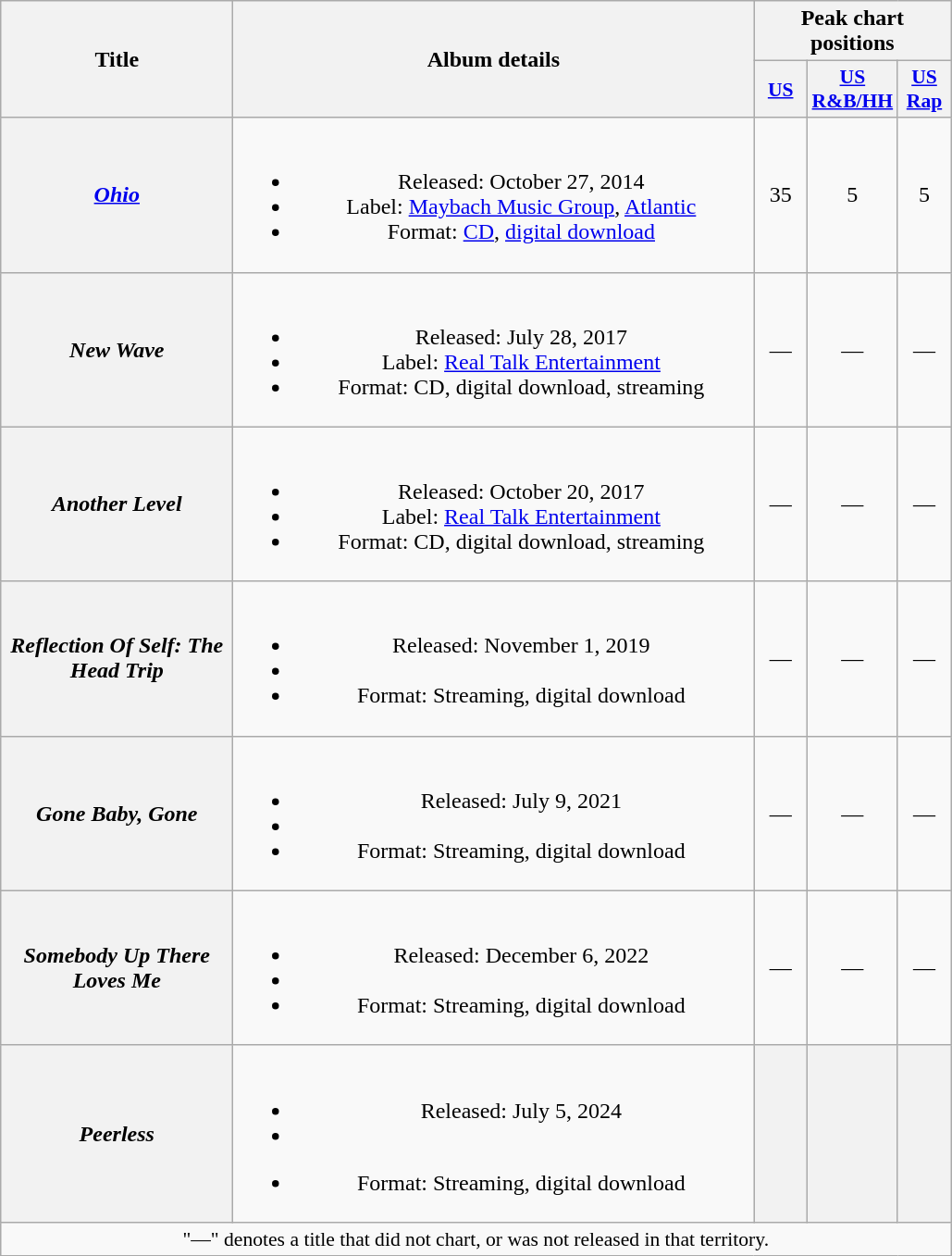<table class="wikitable plainrowheaders" style="text-align:center;">
<tr>
<th scope="col" rowspan="2" style="width:10em;">Title</th>
<th scope="col" rowspan="2" style="width:23em;">Album details</th>
<th scope="col" colspan="4">Peak chart positions</th>
</tr>
<tr>
<th scope="col" style="width:2.2em;font-size:90%;"><a href='#'>US</a></th>
<th scope="col" style="width:2.2em;font-size:90%;"><a href='#'>US<br>R&B/HH</a></th>
<th scope="col" style="width:2.2em;font-size:90%;"><a href='#'>US Rap</a></th>
</tr>
<tr>
<th scope="row"><em><a href='#'>Ohio</a></em></th>
<td><br><ul><li>Released: October 27, 2014</li><li>Label: <a href='#'>Maybach Music Group</a>, <a href='#'>Atlantic</a></li><li>Format: <a href='#'>CD</a>, <a href='#'>digital download</a></li></ul></td>
<td>35</td>
<td>5</td>
<td>5</td>
</tr>
<tr>
<th scope="row"><em>New Wave</em></th>
<td><br><ul><li>Released: July 28, 2017</li><li>Label: <a href='#'>Real Talk Entertainment</a></li><li>Format: CD, digital download, streaming</li></ul></td>
<td>—</td>
<td>—</td>
<td>—</td>
</tr>
<tr>
<th scope="row"><em>Another Level</em></th>
<td><br><ul><li>Released: October 20, 2017</li><li>Label: <a href='#'>Real Talk Entertainment</a></li><li>Format: CD, digital download, streaming</li></ul></td>
<td>—</td>
<td>—</td>
<td>—</td>
</tr>
<tr>
<th scope="row"><em>Reflection Of Self: The Head Trip </em></th>
<td><br><ul><li>Released: November 1, 2019</li><li></li><li>Format: Streaming, digital download</li></ul></td>
<td>—</td>
<td>—</td>
<td>—</td>
</tr>
<tr>
<th scope="row"><em>Gone Baby, Gone</em></th>
<td><br><ul><li>Released: July 9, 2021</li><li></li><li>Format: Streaming, digital download</li></ul></td>
<td>—</td>
<td>—</td>
<td>—</td>
</tr>
<tr>
<th scope="row"><em>Somebody Up There Loves Me</em></th>
<td><br><ul><li>Released: December 6, 2022</li><li></li><li>Format: Streaming, digital download</li></ul></td>
<td>—</td>
<td>—</td>
<td>—</td>
</tr>
<tr>
<th scope="row"><em>Peerless</em></th>
<td><br><ul><li>Released: July 5, 2024</li><li></li></ul><ul><li>Format: Streaming, digital download</li></ul></td>
<th></th>
<th></th>
<th></th>
</tr>
<tr>
<td colspan="14" style="font-size:90%">"—" denotes a title that did not chart, or was not released in that territory.</td>
</tr>
</table>
